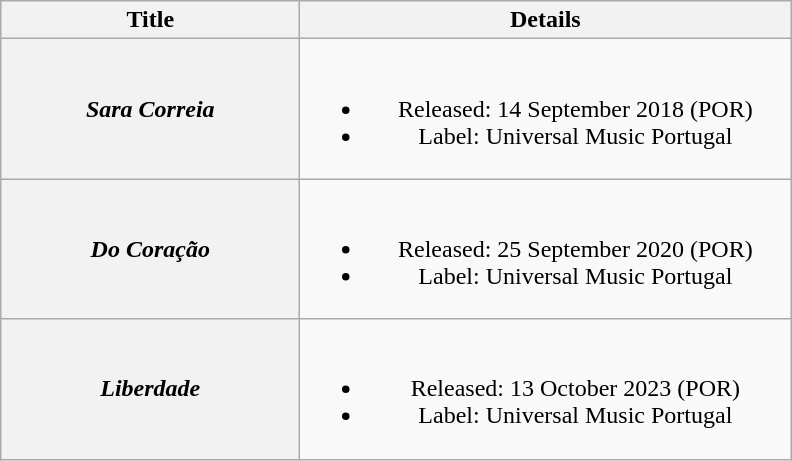<table class="wikitable plainrowheaders" style="text-align:center;" border="1">
<tr>
<th scope="col" style="width:12em;">Title</th>
<th scope="col" style="width:20em;">Details</th>
</tr>
<tr>
<th scope="row"><em>Sara Correia</em></th>
<td><br><ul><li>Released: 14 September 2018 <span>(POR)</span></li><li>Label: Universal Music Portugal</li></ul></td>
</tr>
<tr>
<th scope="row"><em>Do Coração</em></th>
<td><br><ul><li>Released: 25 September 2020 <span>(POR)</span></li><li>Label: Universal Music Portugal</li></ul></td>
</tr>
<tr>
<th scope="row"><em>Liberdade</em></th>
<td><br><ul><li>Released: 13 October 2023 <span>(POR)</span></li><li>Label: Universal Music Portugal</li></ul></td>
</tr>
</table>
